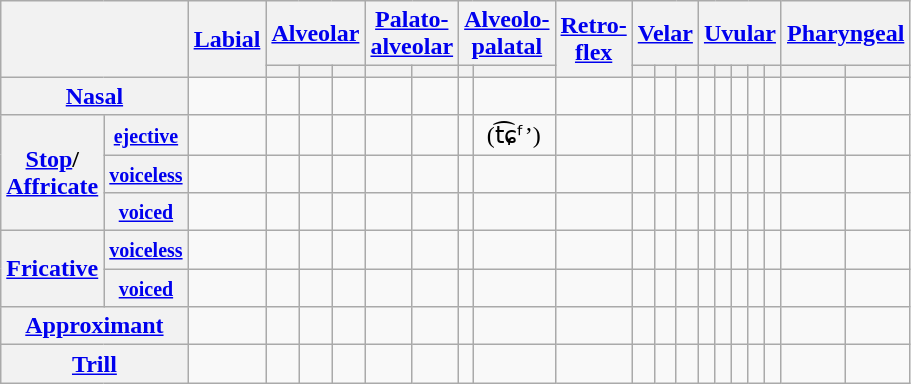<table + class="wikitable" style="text-align: center">
<tr>
<th rowspan=2 colspan=2></th>
<th rowspan=2><a href='#'>Labial</a></th>
<th colspan="3"><a href='#'>Alveolar</a></th>
<th colspan=2><a href='#'>Palato-<br>alveolar</a></th>
<th colspan=2><a href='#'>Alveolo-<br>palatal</a></th>
<th rowspan=2><a href='#'>Retro-<br>flex</a></th>
<th colspan="3"><a href='#'>Velar</a></th>
<th colspan="5"><a href='#'>Uvular</a></th>
<th colspan=2><a href='#'>Pharyngeal</a></th>
</tr>
<tr class=small>
<th></th>
<th></th>
<th></th>
<th></th>
<th></th>
<th></th>
<th></th>
<th></th>
<th></th>
<th></th>
<th></th>
<th></th>
<th></th>
<th></th>
<th></th>
<th></th>
<th></th>
</tr>
<tr>
<th colspan=2><a href='#'>Nasal</a></th>
<td></td>
<td></td>
<td></td>
<td></td>
<td></td>
<td></td>
<td></td>
<td></td>
<td></td>
<td></td>
<td></td>
<td></td>
<td></td>
<td></td>
<td></td>
<td></td>
<td></td>
<td></td>
<td></td>
</tr>
<tr>
<th rowspan=3><a href='#'>Stop</a>/<br><a href='#'>Affricate</a></th>
<th><small><a href='#'>ejective</a></small></th>
<td></td>
<td></td>
<td> <span></span></td>
<td></td>
<td></td>
<td></td>
<td><span><strong></strong></span></td>
<td> <span>(t͡ɕᶠ’)</span></td>
<td></td>
<td></td>
<td></td>
<td></td>
<td></td>
<td></td>
<td></td>
<td></td>
<td></td>
<td></td>
<td></td>
</tr>
<tr>
<th><small><a href='#'>voiceless</a></small></th>
<td></td>
<td></td>
<td> <span></span></td>
<td></td>
<td></td>
<td></td>
<td><span></span><span><strong></strong></span></td>
<td> <span></span></td>
<td></td>
<td></td>
<td></td>
<td></td>
<td></td>
<td></td>
<td></td>
<td></td>
<td></td>
<td></td>
<td></td>
</tr>
<tr>
<th><small><a href='#'>voiced</a></small></th>
<td></td>
<td></td>
<td> <span></span></td>
<td></td>
<td></td>
<td></td>
<td><span><strong></strong></span></td>
<td> <span></span></td>
<td></td>
<td></td>
<td></td>
<td></td>
<td></td>
<td></td>
<td></td>
<td></td>
<td></td>
<td></td>
<td></td>
</tr>
<tr>
<th rowspan="2"><a href='#'>Fricative</a></th>
<th><small><a href='#'>voiceless</a></small></th>
<td></td>
<td></td>
<td></td>
<td></td>
<td></td>
<td> <span></span></td>
<td><span><strong></strong></span></td>
<td><span><em></em></span> <span></span></td>
<td></td>
<td></td>
<td></td>
<td></td>
<td></td>
<td></td>
<td></td>
<td><span><strong></strong></span></td>
<td><span><strong></strong></span></td>
<td></td>
<td> <span></span></td>
</tr>
<tr>
<th><small><a href='#'>voiced</a></small></th>
<td></td>
<td></td>
<td></td>
<td></td>
<td></td>
<td> <span></span></td>
<td><span><strong></strong></span></td>
<td><span><em></em></span> <span></span></td>
<td></td>
<td></td>
<td></td>
<td></td>
<td></td>
<td></td>
<td></td>
<td></td>
<td></td>
<td></td>
<td></td>
</tr>
<tr>
<th colspan="2"><a href='#'>Approximant</a></th>
<td></td>
<td></td>
<td></td>
<td></td>
<td></td>
<td></td>
<td></td>
<td></td>
<td></td>
<td></td>
<td></td>
<td></td>
<td></td>
<td></td>
<td></td>
<td></td>
<td></td>
<td></td>
<td></td>
</tr>
<tr>
<th colspan="2"><a href='#'>Trill</a></th>
<td></td>
<td></td>
<td></td>
<td></td>
<td></td>
<td></td>
<td></td>
<td></td>
<td></td>
<td></td>
<td></td>
<td></td>
<td></td>
<td></td>
<td></td>
<td></td>
<td></td>
<td></td>
<td></td>
</tr>
</table>
